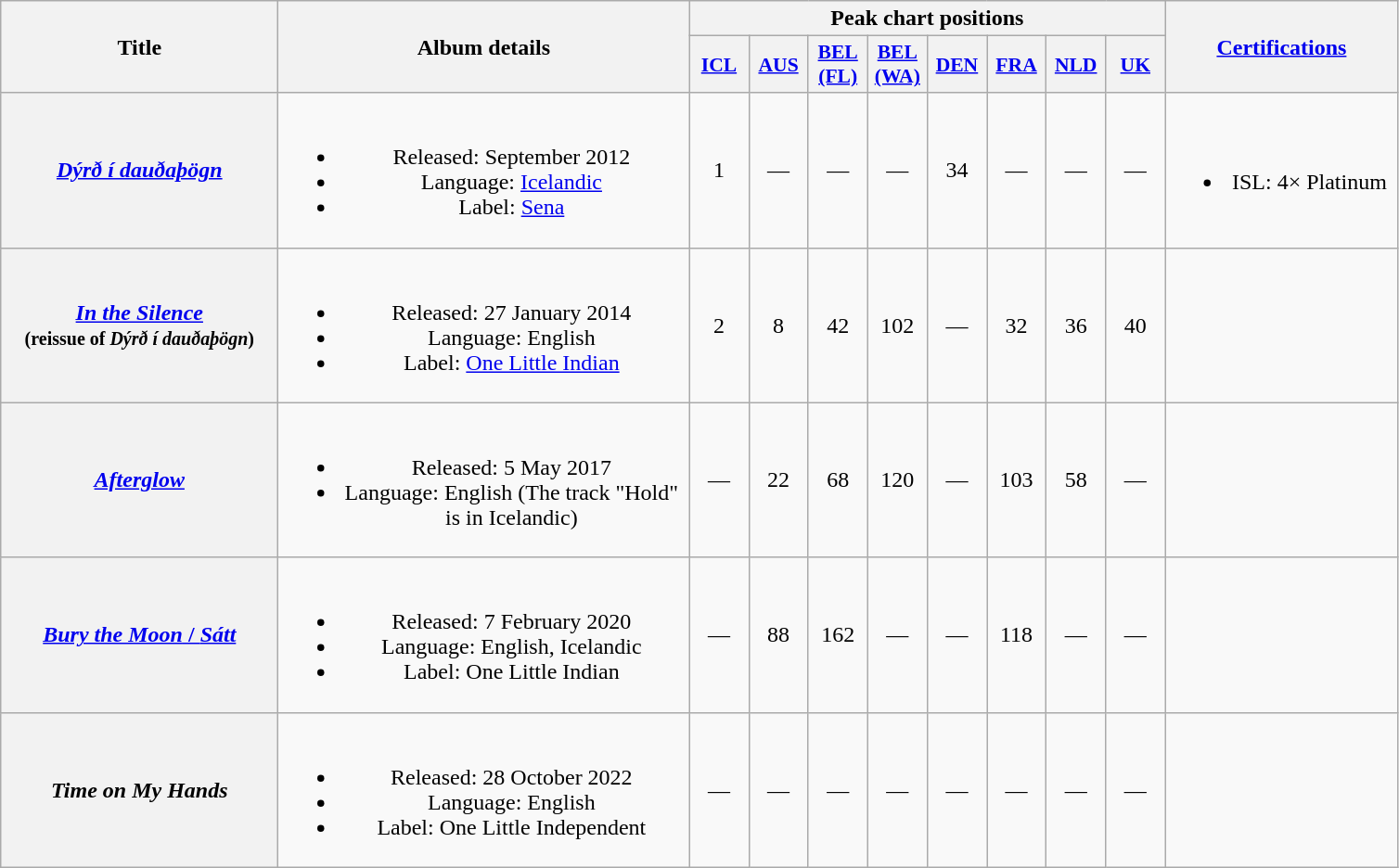<table class="wikitable plainrowheaders" style="text-align:center;" border="1">
<tr>
<th scope="col" rowspan="2" style="width:12em;">Title</th>
<th scope="col" rowspan="2" style="width:18em;">Album details</th>
<th scope="col" colspan="8">Peak chart positions</th>
<th scope="col" rowspan="2" style="width:10em;"><a href='#'>Certifications</a></th>
</tr>
<tr>
<th scope="col" style="width:2.5em;font-size:90%"><a href='#'>ICL</a></th>
<th scope="col" style="width:2.5em;font-size:90%"><a href='#'>AUS</a><br></th>
<th scope="col" style="width:2.5em;font-size:90%"><a href='#'>BEL<br>(FL)</a><br></th>
<th scope="col" style="width:2.5em;font-size:90%"><a href='#'>BEL<br>(WA)</a><br></th>
<th scope="col" style="width:2.5em;font-size:90%"><a href='#'>DEN</a><br></th>
<th scope="col" style="width:2.5em;font-size:90%"><a href='#'>FRA</a><br></th>
<th scope="col" style="width:2.5em;font-size:90%"><a href='#'>NLD</a><br></th>
<th scope="col" style="width:2.5em;font-size:90%"><a href='#'>UK</a><br></th>
</tr>
<tr>
<th scope="row"><em><a href='#'>Dýrð í dauðaþögn</a></em></th>
<td><br><ul><li>Released: September 2012</li><li>Language: <a href='#'>Icelandic</a></li><li>Label: <a href='#'>Sena</a></li></ul></td>
<td>1</td>
<td>—</td>
<td>—</td>
<td>—</td>
<td>34</td>
<td>—</td>
<td>—</td>
<td>—</td>
<td><br><ul><li>ISL: 4× Platinum</li></ul></td>
</tr>
<tr>
<th scope="row"><em><a href='#'>In the Silence</a></em><br><small>(reissue of <em>Dýrð í dauðaþögn</em>)</small></th>
<td><br><ul><li>Released: 27 January 2014</li><li>Language: English</li><li>Label: <a href='#'>One Little Indian</a></li></ul></td>
<td>2</td>
<td>8</td>
<td>42</td>
<td>102</td>
<td>—</td>
<td>32</td>
<td>36</td>
<td>40</td>
<td></td>
</tr>
<tr>
<th scope="row"><em><a href='#'>Afterglow</a></em></th>
<td><br><ul><li>Released: 5 May 2017</li><li>Language: English (The track "Hold" is in Icelandic)</li></ul></td>
<td>—</td>
<td>22</td>
<td>68</td>
<td>120</td>
<td>—</td>
<td>103</td>
<td>58</td>
<td>—</td>
<td></td>
</tr>
<tr>
<th scope="row"><a href='#'><em>Bury the Moon</em> / <em>Sátt</em></a></th>
<td><br><ul><li>Released: 7 February 2020</li><li>Language: English, Icelandic</li><li>Label: One Little Indian</li></ul></td>
<td>—</td>
<td>88</td>
<td>162</td>
<td>—</td>
<td>—</td>
<td>118</td>
<td>—</td>
<td>—</td>
<td></td>
</tr>
<tr>
<th scope="row"><em>Time on My Hands</em></th>
<td><br><ul><li>Released: 28 October 2022</li><li>Language: English</li><li>Label: One Little Independent</li></ul></td>
<td>—</td>
<td>—</td>
<td>—</td>
<td>—</td>
<td>—</td>
<td>—</td>
<td>—</td>
<td>—</td>
<td></td>
</tr>
</table>
